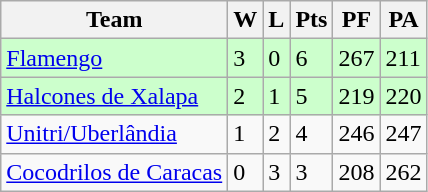<table class="wikitable">
<tr>
<th>Team</th>
<th>W</th>
<th>L</th>
<th>Pts</th>
<th>PF</th>
<th>PA</th>
</tr>
<tr bgcolor="ccffcc">
<td> <a href='#'>Flamengo</a></td>
<td>3</td>
<td>0</td>
<td>6</td>
<td>267</td>
<td>211</td>
</tr>
<tr bgcolor="ccffcc">
<td> <a href='#'>Halcones de Xalapa</a></td>
<td>2</td>
<td>1</td>
<td>5</td>
<td>219</td>
<td>220</td>
</tr>
<tr>
<td> <a href='#'>Unitri/Uberlândia</a></td>
<td>1</td>
<td>2</td>
<td>4</td>
<td>246</td>
<td>247</td>
</tr>
<tr>
<td> <a href='#'>Cocodrilos de Caracas</a></td>
<td>0</td>
<td>3</td>
<td>3</td>
<td>208</td>
<td>262</td>
</tr>
</table>
